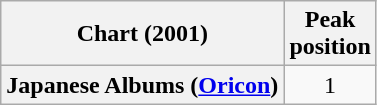<table class="wikitable plainrowheaders">
<tr>
<th>Chart (2001)</th>
<th>Peak<br>position</th>
</tr>
<tr>
<th scope="row">Japanese Albums (<a href='#'>Oricon</a>)</th>
<td style="text-align:center;">1</td>
</tr>
</table>
